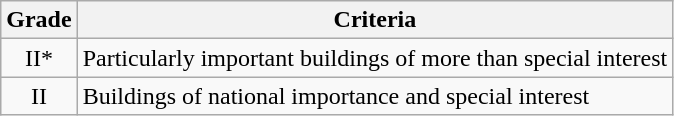<table class="wikitable">
<tr>
<th>Grade</th>
<th>Criteria</th>
</tr>
<tr>
<td align="center" >II*</td>
<td>Particularly important buildings of more than special interest</td>
</tr>
<tr>
<td align="center" >II</td>
<td>Buildings of national importance and special interest</td>
</tr>
</table>
